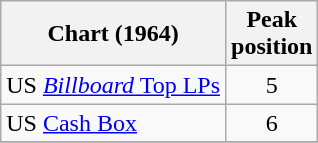<table class="wikitable">
<tr>
<th>Chart (1964)</th>
<th>Peak<br>position</th>
</tr>
<tr>
<td>US <a href='#'><em>Billboard</em> Top LPs</a></td>
<td align="center">5</td>
</tr>
<tr>
<td>US <a href='#'>Cash Box</a></td>
<td align="center">6</td>
</tr>
<tr>
</tr>
</table>
